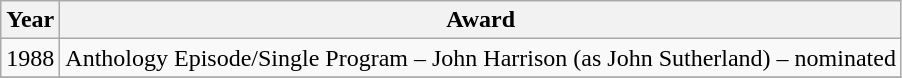<table class="wikitable" border="1">
<tr>
<th>Year</th>
<th>Award</th>
</tr>
<tr>
<td>1988</td>
<td>Anthology Episode/Single Program – John Harrison (as John Sutherland) – nominated</td>
</tr>
<tr>
</tr>
</table>
